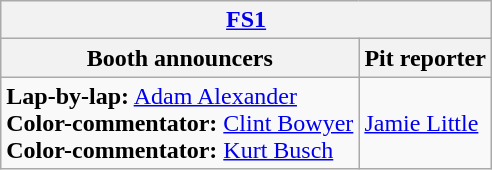<table class="wikitable">
<tr>
<th colspan="2"><a href='#'>FS1</a></th>
</tr>
<tr>
<th>Booth announcers</th>
<th>Pit reporter</th>
</tr>
<tr>
<td><strong>Lap-by-lap:</strong> <a href='#'>Adam Alexander</a><br><strong>Color-commentator:</strong> <a href='#'>Clint Bowyer</a><br><strong>Color-commentator:</strong> <a href='#'>Kurt Busch</a></td>
<td><a href='#'>Jamie Little</a></td>
</tr>
</table>
